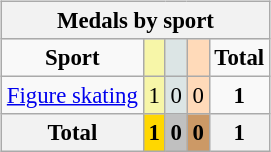<table class=wikitable style="font-size:95%; float:right">
<tr bgcolor=efefef>
<th colspan=7><strong>Medals by sport</strong></th>
</tr>
<tr align=center>
<td><strong>Sport</strong></td>
<td bgcolor=f7f6a8></td>
<td bgcolor=dce5e5></td>
<td bgcolor=ffdab9></td>
<td><strong>Total</strong></td>
</tr>
<tr align=center>
<td><a href='#'>Figure skating</a></td>
<td style="background:#F7F6A8;">1</td>
<td style="background:#DCE5E5;">0</td>
<td style="background:#FFDAB9;">0</td>
<td><strong>1</strong></td>
</tr>
<tr align=center>
<th>Total</th>
<th style="background:gold">1</th>
<th style="background:silver">0</th>
<th style="background:#c96">0</th>
<th>1</th>
</tr>
</table>
